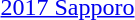<table>
<tr>
<td><a href='#'>2017 Sapporo</a></td>
<td></td>
<td></td>
<td></td>
</tr>
</table>
